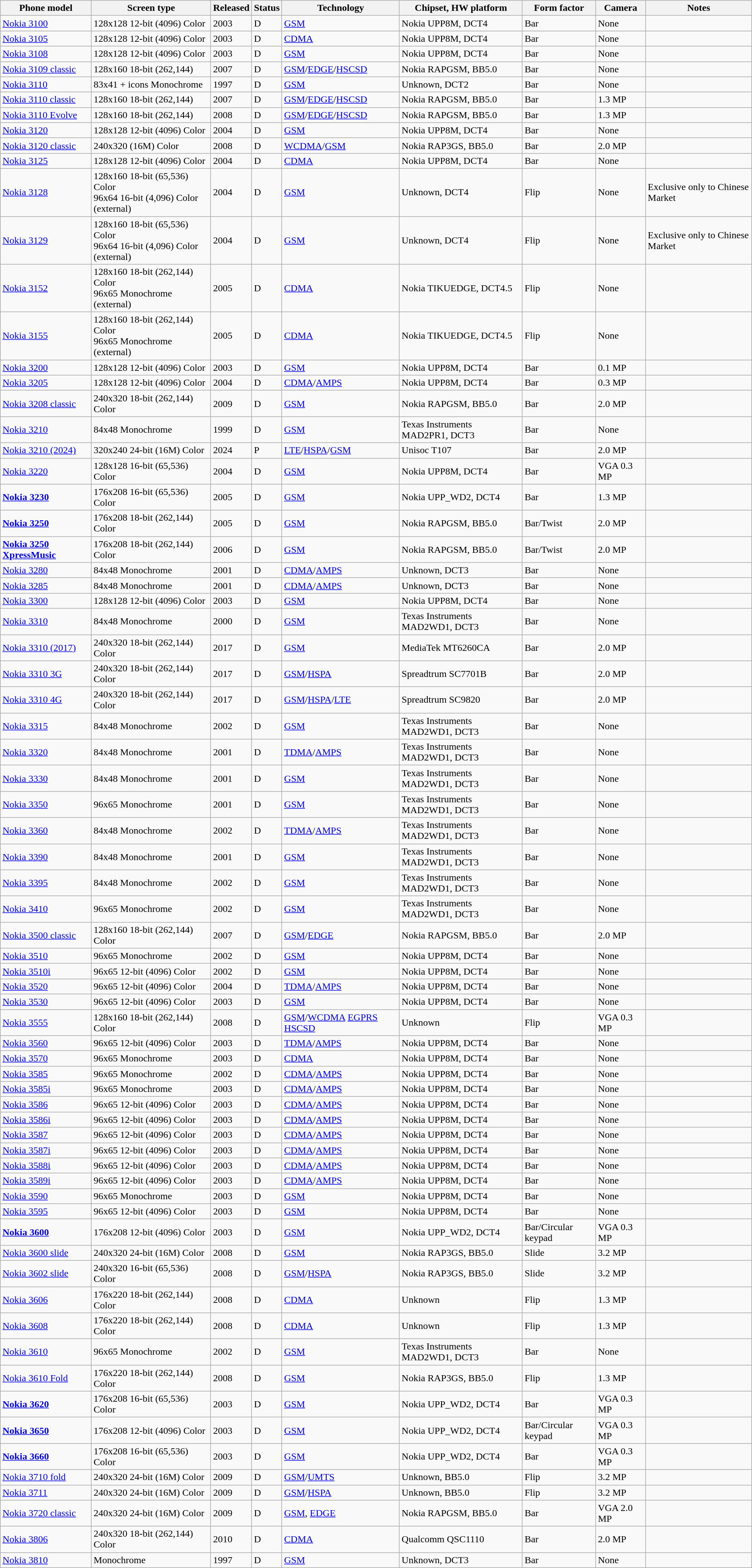<table class="wikitable sortable">
<tr>
<th>Phone model</th>
<th>Screen type</th>
<th>Released</th>
<th>Status</th>
<th>Technology</th>
<th>Chipset, HW platform</th>
<th>Form factor</th>
<th>Camera</th>
<th>Notes</th>
</tr>
<tr>
<td><a href='#'>Nokia 3100</a></td>
<td>128x128 12-bit (4096) Color</td>
<td>2003</td>
<td>D</td>
<td><a href='#'>GSM</a></td>
<td>Nokia UPP8M, DCT4</td>
<td>Bar</td>
<td>None</td>
<td></td>
</tr>
<tr>
<td><a href='#'>Nokia 3105</a></td>
<td>128x128 12-bit (4096) Color</td>
<td>2003</td>
<td>D</td>
<td><a href='#'>CDMA</a></td>
<td>Nokia UPP8M, DCT4</td>
<td>Bar</td>
<td>None</td>
<td></td>
</tr>
<tr>
<td><a href='#'>Nokia 3108</a></td>
<td>128x128 12-bit (4096) Color</td>
<td>2003</td>
<td>D</td>
<td><a href='#'>GSM</a></td>
<td>Nokia UPP8M, DCT4</td>
<td>Bar</td>
<td>None</td>
<td></td>
</tr>
<tr>
<td><a href='#'>Nokia 3109 classic</a></td>
<td>128x160 18-bit (262,144)</td>
<td>2007</td>
<td>D</td>
<td><a href='#'>GSM</a>/<a href='#'>EDGE</a>/<a href='#'>HSCSD</a></td>
<td>Nokia RAPGSM, BB5.0</td>
<td>Bar</td>
<td>None</td>
<td></td>
</tr>
<tr>
<td><a href='#'>Nokia 3110</a></td>
<td>83x41 + icons Monochrome</td>
<td>1997</td>
<td>D</td>
<td><a href='#'>GSM</a></td>
<td>Unknown, DCT2</td>
<td>Bar</td>
<td>None</td>
<td></td>
</tr>
<tr>
<td><a href='#'>Nokia 3110 classic</a></td>
<td>128x160 18-bit (262,144)</td>
<td>2007</td>
<td>D</td>
<td><a href='#'>GSM</a>/<a href='#'>EDGE</a>/<a href='#'>HSCSD</a></td>
<td>Nokia RAPGSM, BB5.0</td>
<td>Bar</td>
<td>1.3 MP</td>
<td></td>
</tr>
<tr>
<td><a href='#'>Nokia 3110 Evolve</a></td>
<td>128x160 18-bit (262,144)</td>
<td>2008</td>
<td>D</td>
<td><a href='#'>GSM</a>/<a href='#'>EDGE</a>/<a href='#'>HSCSD</a></td>
<td>Nokia RAPGSM, BB5.0</td>
<td>Bar</td>
<td>1.3 MP</td>
<td></td>
</tr>
<tr>
<td><a href='#'>Nokia 3120</a></td>
<td>128x128 12-bit (4096) Color</td>
<td>2004</td>
<td>D</td>
<td><a href='#'>GSM</a></td>
<td>Nokia UPP8M, DCT4</td>
<td>Bar</td>
<td>None</td>
<td></td>
</tr>
<tr>
<td><a href='#'>Nokia 3120 classic</a></td>
<td>240x320 (16M) Color</td>
<td>2008</td>
<td>D</td>
<td><a href='#'>WCDMA</a>/<a href='#'>GSM</a></td>
<td>Nokia RAP3GS, BB5.0</td>
<td>Bar</td>
<td>2.0 MP</td>
<td></td>
</tr>
<tr>
<td><a href='#'>Nokia 3125</a></td>
<td>128x128 12-bit (4096) Color</td>
<td>2004</td>
<td>D</td>
<td><a href='#'>CDMA</a></td>
<td>Nokia UPP8M, DCT4</td>
<td>Bar</td>
<td>None</td>
<td></td>
</tr>
<tr>
<td><a href='#'>Nokia 3128</a></td>
<td>128x160 18-bit (65,536) Color<br>96x64 16-bit (4,096) Color (external)</td>
<td>2004</td>
<td>D</td>
<td><a href='#'>GSM</a></td>
<td>Unknown, DCT4</td>
<td>Flip</td>
<td>None</td>
<td>Exclusive only to Chinese Market</td>
</tr>
<tr>
<td><a href='#'>Nokia 3129</a></td>
<td>128x160 18-bit (65,536) Color<br>96x64 16-bit (4,096) Color (external)</td>
<td>2004</td>
<td>D</td>
<td><a href='#'>GSM</a></td>
<td>Unknown, DCT4</td>
<td>Flip</td>
<td>None</td>
<td>Exclusive only to Chinese Market</td>
</tr>
<tr>
<td><a href='#'>Nokia 3152</a></td>
<td>128x160 18-bit (262,144) Color<br>96x65 Monochrome (external)</td>
<td>2005</td>
<td>D</td>
<td><a href='#'>CDMA</a></td>
<td>Nokia TIKUEDGE, DCT4.5</td>
<td>Flip</td>
<td>None</td>
<td></td>
</tr>
<tr>
<td><a href='#'>Nokia 3155</a></td>
<td>128x160 18-bit (262,144) Color<br>96x65 Monochrome (external)</td>
<td>2005</td>
<td>D</td>
<td><a href='#'>CDMA</a></td>
<td>Nokia TIKUEDGE, DCT4.5</td>
<td>Flip</td>
<td>None</td>
<td></td>
</tr>
<tr>
<td><a href='#'>Nokia 3200</a></td>
<td>128x128 12-bit (4096) Color</td>
<td>2003</td>
<td>D</td>
<td><a href='#'>GSM</a></td>
<td>Nokia UPP8M, DCT4</td>
<td>Bar</td>
<td>0.1 MP</td>
<td></td>
</tr>
<tr>
<td><a href='#'>Nokia 3205</a></td>
<td>128x128 12-bit (4096) Color</td>
<td>2004</td>
<td>D</td>
<td><a href='#'>CDMA</a>/<a href='#'>AMPS</a></td>
<td>Nokia UPP8M, DCT4</td>
<td>Bar</td>
<td>0.3 MP</td>
<td></td>
</tr>
<tr>
<td><a href='#'>Nokia 3208 classic</a></td>
<td>240x320 18-bit (262,144) Color</td>
<td>2009</td>
<td>D</td>
<td><a href='#'>GSM</a></td>
<td>Nokia RAPGSM, BB5.0</td>
<td>Bar</td>
<td>2.0 MP</td>
<td></td>
</tr>
<tr>
<td><a href='#'>Nokia 3210</a></td>
<td>84x48 Monochrome</td>
<td>1999</td>
<td>D</td>
<td><a href='#'>GSM</a></td>
<td>Texas Instruments MAD2PR1, DCT3</td>
<td>Bar</td>
<td>None</td>
<td></td>
</tr>
<tr>
<td><a href='#'>Nokia 3210 (2024)</a></td>
<td>320x240 24-bit (16M) Color</td>
<td>2024</td>
<td>P</td>
<td><a href='#'>LTE</a>/<a href='#'>HSPA</a>/<a href='#'>GSM</a></td>
<td>Unisoc T107</td>
<td>Bar</td>
<td>2.0 MP</td>
<td></td>
</tr>
<tr>
<td><a href='#'>Nokia 3220</a></td>
<td>128x128 16-bit (65,536) Color</td>
<td>2004</td>
<td>D</td>
<td><a href='#'>GSM</a></td>
<td>Nokia UPP8M, DCT4</td>
<td>Bar</td>
<td>VGA 0.3 MP</td>
<td></td>
</tr>
<tr>
<td><strong><a href='#'>Nokia 3230</a></strong></td>
<td>176x208 16-bit (65,536) Color</td>
<td>2005</td>
<td>D</td>
<td><a href='#'>GSM</a></td>
<td>Nokia UPP_WD2, DCT4</td>
<td>Bar</td>
<td>1.3 MP</td>
<td></td>
</tr>
<tr>
<td><strong><a href='#'>Nokia 3250</a></strong></td>
<td>176x208 18-bit (262,144) Color</td>
<td>2005</td>
<td>D</td>
<td><a href='#'>GSM</a></td>
<td>Nokia RAPGSM, BB5.0</td>
<td>Bar/Twist</td>
<td>2.0 MP</td>
<td></td>
</tr>
<tr>
<td><strong><a href='#'>Nokia 3250 XpressMusic</a></strong></td>
<td>176x208 18-bit (262,144) Color</td>
<td>2006</td>
<td>D</td>
<td><a href='#'>GSM</a></td>
<td>Nokia RAPGSM, BB5.0</td>
<td>Bar/Twist</td>
<td>2.0 MP</td>
<td></td>
</tr>
<tr>
<td><a href='#'>Nokia 3280</a></td>
<td>84x48 Monochrome</td>
<td>2001</td>
<td>D</td>
<td><a href='#'>CDMA</a>/<a href='#'>AMPS</a></td>
<td>Unknown, DCT3</td>
<td>Bar</td>
<td>None</td>
<td></td>
</tr>
<tr>
<td><a href='#'>Nokia 3285</a></td>
<td>84x48 Monochrome</td>
<td>2001</td>
<td>D</td>
<td><a href='#'>CDMA</a>/<a href='#'>AMPS</a></td>
<td>Unknown, DCT3</td>
<td>Bar</td>
<td>None</td>
<td></td>
</tr>
<tr>
<td><a href='#'>Nokia 3300</a></td>
<td>128x128 12-bit (4096) Color</td>
<td>2003</td>
<td>D</td>
<td><a href='#'>GSM</a></td>
<td>Nokia UPP8M, DCT4</td>
<td>Bar</td>
<td>None</td>
<td></td>
</tr>
<tr>
<td><a href='#'>Nokia 3310</a></td>
<td>84x48 Monochrome</td>
<td>2000</td>
<td>D</td>
<td><a href='#'>GSM</a></td>
<td>Texas Instruments MAD2WD1, DCT3</td>
<td>Bar</td>
<td>None</td>
<td></td>
</tr>
<tr>
<td><a href='#'>Nokia 3310 (2017)</a></td>
<td>240x320 18-bit (262,144) Color</td>
<td>2017</td>
<td>D</td>
<td><a href='#'>GSM</a></td>
<td>MediaTek MT6260CA</td>
<td>Bar</td>
<td>2.0 MP</td>
<td></td>
</tr>
<tr>
<td><a href='#'>Nokia 3310 3G</a></td>
<td>240x320 18-bit (262,144) Color</td>
<td>2017</td>
<td>D</td>
<td><a href='#'>GSM</a>/<a href='#'>HSPA</a></td>
<td>Spreadtrum SC7701B</td>
<td>Bar</td>
<td>2.0 MP</td>
<td></td>
</tr>
<tr>
<td><a href='#'>Nokia 3310 4G</a></td>
<td>240x320 18-bit (262,144) Color</td>
<td>2017</td>
<td>D</td>
<td><a href='#'>GSM</a>/<a href='#'>HSPA</a>/<a href='#'>LTE</a></td>
<td>Spreadtrum SC9820</td>
<td>Bar</td>
<td>2.0 MP</td>
<td></td>
</tr>
<tr>
<td><a href='#'>Nokia 3315</a></td>
<td>84x48 Monochrome</td>
<td>2002</td>
<td>D</td>
<td><a href='#'>GSM</a></td>
<td>Texas Instruments MAD2WD1, DCT3</td>
<td>Bar</td>
<td>None</td>
<td></td>
</tr>
<tr>
<td><a href='#'>Nokia 3320</a></td>
<td>84x48 Monochrome</td>
<td>2001</td>
<td>D</td>
<td><a href='#'>TDMA</a>/<a href='#'>AMPS</a></td>
<td>Texas Instruments MAD2WD1, DCT3</td>
<td>Bar</td>
<td>None</td>
<td></td>
</tr>
<tr>
<td><a href='#'>Nokia 3330</a></td>
<td>84x48 Monochrome</td>
<td>2001</td>
<td>D</td>
<td><a href='#'>GSM</a></td>
<td>Texas Instruments MAD2WD1, DCT3</td>
<td>Bar</td>
<td>None</td>
<td></td>
</tr>
<tr>
<td><a href='#'>Nokia 3350</a></td>
<td>96x65 Monochrome</td>
<td>2001</td>
<td>D</td>
<td><a href='#'>GSM</a></td>
<td>Texas Instruments MAD2WD1, DCT3</td>
<td>Bar</td>
<td>None</td>
<td></td>
</tr>
<tr>
<td><a href='#'>Nokia 3360</a></td>
<td>84x48 Monochrome</td>
<td>2002</td>
<td>D</td>
<td><a href='#'>TDMA</a>/<a href='#'>AMPS</a></td>
<td>Texas Instruments MAD2WD1, DCT3</td>
<td>Bar</td>
<td>None</td>
<td></td>
</tr>
<tr>
<td><a href='#'>Nokia 3390</a></td>
<td>84x48 Monochrome</td>
<td>2001</td>
<td>D</td>
<td><a href='#'>GSM</a></td>
<td>Texas Instruments MAD2WD1, DCT3</td>
<td>Bar</td>
<td>None</td>
<td></td>
</tr>
<tr>
<td><a href='#'>Nokia 3395</a></td>
<td>84x48 Monochrome</td>
<td>2002</td>
<td>D</td>
<td><a href='#'>GSM</a></td>
<td>Texas Instruments MAD2WD1, DCT3</td>
<td>Bar</td>
<td>None</td>
<td></td>
</tr>
<tr>
<td><a href='#'>Nokia 3410</a></td>
<td>96x65 Monochrome</td>
<td>2002</td>
<td>D</td>
<td><a href='#'>GSM</a></td>
<td>Texas Instruments MAD2WD1, DCT3</td>
<td>Bar</td>
<td>None</td>
<td></td>
</tr>
<tr>
<td><a href='#'>Nokia 3500 classic</a></td>
<td>128x160 18-bit (262,144) Color</td>
<td>2007</td>
<td>D</td>
<td><a href='#'>GSM</a>/<a href='#'>EDGE</a></td>
<td>Nokia RAPGSM, BB5.0</td>
<td>Bar</td>
<td>2.0 MP</td>
<td></td>
</tr>
<tr>
<td><a href='#'>Nokia 3510</a></td>
<td>96x65 Monochrome</td>
<td>2002</td>
<td>D</td>
<td><a href='#'>GSM</a></td>
<td>Nokia UPP8M, DCT4</td>
<td>Bar</td>
<td>None</td>
<td></td>
</tr>
<tr>
<td><a href='#'>Nokia 3510i</a></td>
<td>96x65 12-bit (4096) Color</td>
<td>2002</td>
<td>D</td>
<td><a href='#'>GSM</a></td>
<td>Nokia UPP8M, DCT4</td>
<td>Bar</td>
<td>None</td>
<td></td>
</tr>
<tr>
<td><a href='#'>Nokia 3520</a></td>
<td>96x65 12-bit (4096) Color</td>
<td>2004</td>
<td>D</td>
<td><a href='#'>TDMA</a>/<a href='#'>AMPS</a></td>
<td>Nokia UPP8M, DCT4</td>
<td>Bar</td>
<td>None</td>
<td></td>
</tr>
<tr>
<td><a href='#'>Nokia 3530</a></td>
<td>96x65 12-bit (4096) Color</td>
<td>2003</td>
<td>D</td>
<td><a href='#'>GSM</a></td>
<td>Nokia UPP8M, DCT4</td>
<td>Bar</td>
<td>None</td>
<td></td>
</tr>
<tr>
<td><a href='#'>Nokia 3555</a></td>
<td>128x160 18-bit (262,144) Color</td>
<td>2008</td>
<td>D</td>
<td><a href='#'>GSM</a>/<a href='#'>WCDMA</a> <a href='#'>EGPRS</a> <a href='#'>HSCSD</a></td>
<td>Unknown</td>
<td>Flip</td>
<td>VGA 0.3 MP</td>
<td></td>
</tr>
<tr>
<td><a href='#'>Nokia 3560</a></td>
<td>96x65 12-bit (4096) Color</td>
<td>2003</td>
<td>D</td>
<td><a href='#'>TDMA</a>/<a href='#'>AMPS</a></td>
<td>Nokia UPP8M, DCT4</td>
<td>Bar</td>
<td>None</td>
<td></td>
</tr>
<tr>
<td><a href='#'>Nokia 3570</a></td>
<td>96x65 Monochrome</td>
<td>2003</td>
<td>D</td>
<td><a href='#'>CDMA</a></td>
<td>Nokia UPP8M, DCT4</td>
<td>Bar</td>
<td>None</td>
<td></td>
</tr>
<tr>
<td><a href='#'>Nokia 3585</a></td>
<td>96x65 Monochrome</td>
<td>2002</td>
<td>D</td>
<td><a href='#'>CDMA</a>/<a href='#'>AMPS</a></td>
<td>Nokia UPP8M, DCT4</td>
<td>Bar</td>
<td>None</td>
<td></td>
</tr>
<tr>
<td><a href='#'>Nokia 3585i</a></td>
<td>96x65 Monochrome</td>
<td>2003</td>
<td>D</td>
<td><a href='#'>CDMA</a>/<a href='#'>AMPS</a></td>
<td>Nokia UPP8M, DCT4</td>
<td>Bar</td>
<td>None</td>
<td></td>
</tr>
<tr>
<td><a href='#'>Nokia 3586</a></td>
<td>96x65 12-bit (4096) Color</td>
<td>2003</td>
<td>D</td>
<td><a href='#'>CDMA</a>/<a href='#'>AMPS</a></td>
<td>Nokia UPP8M, DCT4</td>
<td>Bar</td>
<td>None</td>
<td></td>
</tr>
<tr>
<td><a href='#'>Nokia 3586i</a></td>
<td>96x65 12-bit (4096) Color</td>
<td>2003</td>
<td>D</td>
<td><a href='#'>CDMA</a>/<a href='#'>AMPS</a></td>
<td>Nokia UPP8M, DCT4</td>
<td>Bar</td>
<td>None</td>
<td></td>
</tr>
<tr>
<td><a href='#'>Nokia 3587</a></td>
<td>96x65 12-bit (4096) Color</td>
<td>2003</td>
<td>D</td>
<td><a href='#'>CDMA</a>/<a href='#'>AMPS</a></td>
<td>Nokia UPP8M, DCT4</td>
<td>Bar</td>
<td>None</td>
<td></td>
</tr>
<tr>
<td><a href='#'>Nokia 3587i</a></td>
<td>96x65 12-bit (4096) Color</td>
<td>2003</td>
<td>D</td>
<td><a href='#'>CDMA</a>/<a href='#'>AMPS</a></td>
<td>Nokia UPP8M, DCT4</td>
<td>Bar</td>
<td>None</td>
<td></td>
</tr>
<tr>
<td><a href='#'>Nokia 3588i</a></td>
<td>96x65 12-bit (4096) Color</td>
<td>2003</td>
<td>D</td>
<td><a href='#'>CDMA</a>/<a href='#'>AMPS</a></td>
<td>Nokia UPP8M, DCT4</td>
<td>Bar</td>
<td>None</td>
<td></td>
</tr>
<tr>
<td><a href='#'>Nokia 3589i</a></td>
<td>96x65 12-bit (4096) Color</td>
<td>2003</td>
<td>D</td>
<td><a href='#'>CDMA</a>/<a href='#'>AMPS</a></td>
<td>Nokia UPP8M, DCT4</td>
<td>Bar</td>
<td>None</td>
<td></td>
</tr>
<tr>
<td><a href='#'>Nokia 3590</a></td>
<td>96x65 Monochrome</td>
<td>2003</td>
<td>D</td>
<td><a href='#'>GSM</a></td>
<td>Nokia UPP8M, DCT4</td>
<td>Bar</td>
<td>None</td>
<td></td>
</tr>
<tr>
<td><a href='#'>Nokia 3595</a></td>
<td>96x65 12-bit (4096) Color</td>
<td>2003</td>
<td>D</td>
<td><a href='#'>GSM</a></td>
<td>Nokia UPP8M, DCT4</td>
<td>Bar</td>
<td>None</td>
<td></td>
</tr>
<tr>
<td><strong><a href='#'>Nokia 3600</a></strong></td>
<td>176x208 12-bit (4096) Color</td>
<td>2003</td>
<td>D</td>
<td><a href='#'>GSM</a></td>
<td>Nokia UPP_WD2, DCT4</td>
<td>Bar/Circular keypad</td>
<td>VGA 0.3 MP</td>
<td></td>
</tr>
<tr>
<td><a href='#'>Nokia 3600 slide</a></td>
<td>240x320 24-bit (16M) Color</td>
<td>2008</td>
<td>D</td>
<td><a href='#'>GSM</a></td>
<td>Nokia RAP3GS, BB5.0</td>
<td>Slide</td>
<td>3.2 MP</td>
<td></td>
</tr>
<tr>
<td><a href='#'>Nokia 3602 slide</a></td>
<td>240x320 16-bit (65,536) Color</td>
<td>2008</td>
<td>D</td>
<td><a href='#'>GSM</a>/<a href='#'>HSPA</a></td>
<td>Nokia RAP3GS, BB5.0</td>
<td>Slide</td>
<td>3.2 MP</td>
<td></td>
</tr>
<tr>
<td><a href='#'>Nokia 3606</a></td>
<td>176x220 18-bit (262,144) Color</td>
<td>2008</td>
<td>D</td>
<td><a href='#'>CDMA</a></td>
<td>Unknown</td>
<td>Flip</td>
<td>1.3 MP</td>
<td></td>
</tr>
<tr>
<td><a href='#'>Nokia 3608</a></td>
<td>176x220 18-bit (262,144) Color</td>
<td>2008</td>
<td>D</td>
<td><a href='#'>CDMA</a></td>
<td>Unknown</td>
<td>Flip</td>
<td>1.3 MP</td>
<td></td>
</tr>
<tr>
<td><a href='#'>Nokia 3610</a></td>
<td>96x65 Monochrome</td>
<td>2002</td>
<td>D</td>
<td><a href='#'>GSM</a></td>
<td>Texas Instruments MAD2WD1, DCT3</td>
<td>Bar</td>
<td>None</td>
<td></td>
</tr>
<tr>
<td><a href='#'>Nokia 3610 Fold</a></td>
<td>176x220 18-bit (262,144) Color</td>
<td>2008</td>
<td>D</td>
<td><a href='#'>GSM</a></td>
<td>Nokia RAP3GS, BB5.0</td>
<td>Flip</td>
<td>1.3 MP</td>
<td></td>
</tr>
<tr>
<td><strong><a href='#'>Nokia 3620</a></strong></td>
<td>176x208 16-bit (65,536) Color</td>
<td>2003</td>
<td>D</td>
<td><a href='#'>GSM</a></td>
<td>Nokia UPP_WD2, DCT4</td>
<td>Bar</td>
<td>VGA 0.3 MP</td>
<td></td>
</tr>
<tr>
<td><strong><a href='#'>Nokia 3650</a></strong></td>
<td>176x208 12-bit (4096) Color</td>
<td>2003</td>
<td>D</td>
<td><a href='#'>GSM</a></td>
<td>Nokia UPP_WD2, DCT4</td>
<td>Bar/Circular keypad</td>
<td>VGA 0.3 MP</td>
<td></td>
</tr>
<tr>
<td><strong><a href='#'>Nokia 3660</a></strong></td>
<td>176x208 16-bit (65,536) Color</td>
<td>2003</td>
<td>D</td>
<td><a href='#'>GSM</a></td>
<td>Nokia UPP_WD2, DCT4</td>
<td>Bar</td>
<td>VGA 0.3 MP</td>
<td></td>
</tr>
<tr>
<td><a href='#'>Nokia 3710 fold</a></td>
<td>240x320 24-bit (16M) Color</td>
<td>2009</td>
<td>D</td>
<td><a href='#'>GSM</a>/<a href='#'>UMTS</a></td>
<td>Unknown, BB5.0</td>
<td>Flip</td>
<td>3.2 MP</td>
<td></td>
</tr>
<tr>
<td><a href='#'>Nokia 3711</a></td>
<td>240x320 24-bit (16M) Color</td>
<td>2009</td>
<td>D</td>
<td><a href='#'>GSM</a>/<a href='#'>HSPA</a></td>
<td>Unknown, BB5.0</td>
<td>Flip</td>
<td>3.2 MP</td>
<td></td>
</tr>
<tr>
<td><a href='#'>Nokia 3720 classic</a></td>
<td>240x320 24-bit (16M) Color</td>
<td>2009</td>
<td>D</td>
<td><a href='#'>GSM</a>, <a href='#'>EDGE</a></td>
<td>Nokia RAPGSM, BB5.0</td>
<td>Bar</td>
<td>VGA 2.0 MP</td>
<td></td>
</tr>
<tr>
<td><a href='#'>Nokia 3806</a></td>
<td>240x320 18-bit (262,144) Color</td>
<td>2010</td>
<td>D</td>
<td><a href='#'>CDMA</a></td>
<td>Qualcomm QSC1110</td>
<td>Bar</td>
<td>2.0 MP</td>
<td></td>
</tr>
<tr>
<td><a href='#'>Nokia 3810</a></td>
<td>Monochrome</td>
<td>1997</td>
<td>D</td>
<td><a href='#'>GSM</a></td>
<td>Unknown, DCT3</td>
<td>Bar</td>
<td>None</td>
<td></td>
</tr>
</table>
